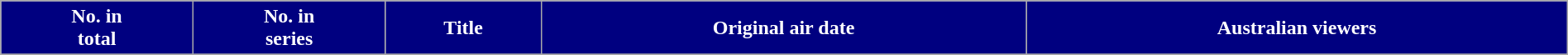<table class="wikitable plainrowheaders" style="width: 100%; margin-right: 0;">
<tr>
<th style="background:#000080; color:#fff;">No. in<br>total</th>
<th style="background:#000080; color:#fff;">No. in<br>series</th>
<th style="background:#000080; color:#fff;">Title</th>
<th style="background:#000080; color:#fff;">Original air date</th>
<th style="background:#000080; color:#fff;">Australian viewers</th>
</tr>
<tr>
</tr>
</table>
